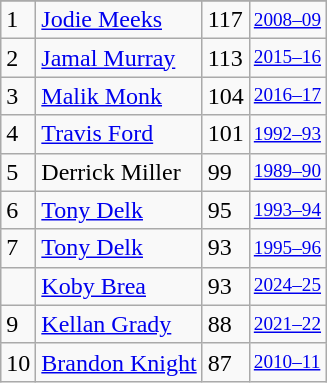<table class="wikitable">
<tr>
</tr>
<tr>
<td>1</td>
<td><a href='#'>Jodie Meeks</a></td>
<td>117</td>
<td style="font-size:80%;"><a href='#'>2008–09</a></td>
</tr>
<tr>
<td>2</td>
<td><a href='#'>Jamal Murray</a></td>
<td>113</td>
<td style="font-size:80%;"><a href='#'>2015–16</a></td>
</tr>
<tr>
<td>3</td>
<td><a href='#'>Malik Monk</a></td>
<td>104</td>
<td style="font-size:80%;"><a href='#'>2016–17</a></td>
</tr>
<tr>
<td>4</td>
<td><a href='#'>Travis Ford</a></td>
<td>101</td>
<td style="font-size:80%;"><a href='#'>1992–93</a></td>
</tr>
<tr>
<td>5</td>
<td>Derrick Miller</td>
<td>99</td>
<td style="font-size:80%;"><a href='#'>1989–90</a></td>
</tr>
<tr>
<td>6</td>
<td><a href='#'>Tony Delk</a></td>
<td>95</td>
<td style="font-size:80%;"><a href='#'>1993–94</a></td>
</tr>
<tr>
<td>7</td>
<td><a href='#'>Tony Delk</a></td>
<td>93</td>
<td style="font-size:80%;"><a href='#'>1995–96</a></td>
</tr>
<tr>
<td></td>
<td><a href='#'>Koby Brea</a></td>
<td>93</td>
<td style="font-size:80%;"><a href='#'>2024–25</a></td>
</tr>
<tr>
<td>9</td>
<td><a href='#'>Kellan Grady</a></td>
<td>88</td>
<td style="font-size:80%;"><a href='#'>2021–22</a></td>
</tr>
<tr>
<td>10</td>
<td><a href='#'>Brandon Knight</a></td>
<td>87</td>
<td style="font-size:80%;"><a href='#'>2010–11</a></td>
</tr>
</table>
